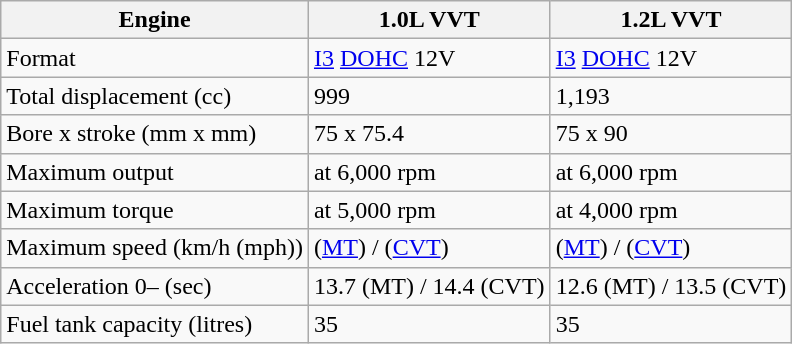<table class="wikitable" align="center">
<tr>
<th>Engine</th>
<th>1.0L VVT</th>
<th>1.2L VVT</th>
</tr>
<tr>
<td>Format</td>
<td><a href='#'>I3</a> <a href='#'>DOHC</a> 12V</td>
<td><a href='#'>I3</a> <a href='#'>DOHC</a> 12V</td>
</tr>
<tr>
<td>Total displacement (cc)</td>
<td>999</td>
<td>1,193</td>
</tr>
<tr>
<td>Bore x stroke (mm x mm)</td>
<td>75 x 75.4</td>
<td>75 x 90</td>
</tr>
<tr>
<td>Maximum output</td>
<td> at 6,000 rpm</td>
<td> at 6,000 rpm</td>
</tr>
<tr>
<td>Maximum torque</td>
<td> at 5,000 rpm</td>
<td> at 4,000 rpm</td>
</tr>
<tr>
<td>Maximum speed (km/h (mph))</td>
<td> (<a href='#'>MT</a>) /  (<a href='#'>CVT</a>)</td>
<td> (<a href='#'>MT</a>) /  (<a href='#'>CVT</a>)</td>
</tr>
<tr>
<td>Acceleration 0– (sec)</td>
<td>13.7 (MT) / 14.4 (CVT)</td>
<td>12.6 (MT) / 13.5 (CVT)</td>
</tr>
<tr>
<td>Fuel tank capacity (litres)</td>
<td>35</td>
<td>35</td>
</tr>
</table>
